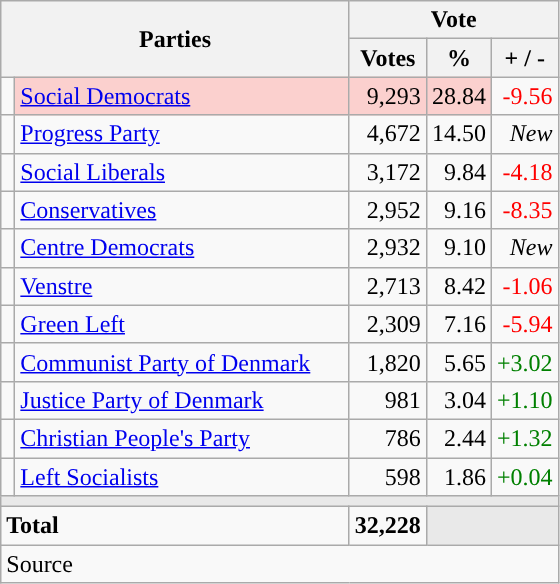<table class="wikitable" style="text-align:right;">
<tr>
<th style="text-align:centre;" rowspan="2" colspan="2" width="225">Parties</th>
<th colspan="3">Vote</th>
</tr>
<tr>
<th width="15">Votes</th>
<th width="15">%</th>
<th width="15">+ / -</th>
</tr>
<tr>
<td width="2" style="color:inherit;background:"></td>
<td bgcolor=#fbd0ce  align="left"><a href='#'>Social Democrats</a></td>
<td bgcolor=#fbd0ce>9,293</td>
<td bgcolor=#fbd0ce>28.84</td>
<td style=color:red;>-9.56</td>
</tr>
<tr>
<td width="2" style="color:inherit;background:"></td>
<td align="left"><a href='#'>Progress Party</a></td>
<td>4,672</td>
<td>14.50</td>
<td><em>New</em></td>
</tr>
<tr>
<td width="2" style="color:inherit;background:"></td>
<td align="left"><a href='#'>Social Liberals</a></td>
<td>3,172</td>
<td>9.84</td>
<td style=color:red;>-4.18</td>
</tr>
<tr>
<td width="2" style="color:inherit;background:"></td>
<td align="left"><a href='#'>Conservatives</a></td>
<td>2,952</td>
<td>9.16</td>
<td style=color:red;>-8.35</td>
</tr>
<tr>
<td width="2" style="color:inherit;background:"></td>
<td align="left"><a href='#'>Centre Democrats</a></td>
<td>2,932</td>
<td>9.10</td>
<td><em>New</em></td>
</tr>
<tr>
<td width="2" style="color:inherit;background:"></td>
<td align="left"><a href='#'>Venstre</a></td>
<td>2,713</td>
<td>8.42</td>
<td style=color:red;>-1.06</td>
</tr>
<tr>
<td width="2" style="color:inherit;background:"></td>
<td align="left"><a href='#'>Green Left</a></td>
<td>2,309</td>
<td>7.16</td>
<td style=color:red;>-5.94</td>
</tr>
<tr>
<td width="2" style="color:inherit;background:"></td>
<td align="left"><a href='#'>Communist Party of Denmark</a></td>
<td>1,820</td>
<td>5.65</td>
<td style=color:green;>+3.02</td>
</tr>
<tr>
<td width="2" style="color:inherit;background:"></td>
<td align="left"><a href='#'>Justice Party of Denmark</a></td>
<td>981</td>
<td>3.04</td>
<td style=color:green;>+1.10</td>
</tr>
<tr>
<td width="2" style="color:inherit;background:"></td>
<td align="left"><a href='#'>Christian People's Party</a></td>
<td>786</td>
<td>2.44</td>
<td style=color:green;>+1.32</td>
</tr>
<tr>
<td width="2" style="color:inherit;background:"></td>
<td align="left"><a href='#'>Left Socialists</a></td>
<td>598</td>
<td>1.86</td>
<td style=color:green;>+0.04</td>
</tr>
<tr>
<td colspan="7" bgcolor="#E9E9E9"></td>
</tr>
<tr>
<td align="left" colspan="2"><strong>Total</strong></td>
<td><strong>32,228</strong></td>
<td bgcolor="#E9E9E9" colspan="2"></td>
</tr>
<tr>
<td align="left" colspan="6">Source</td>
</tr>
</table>
